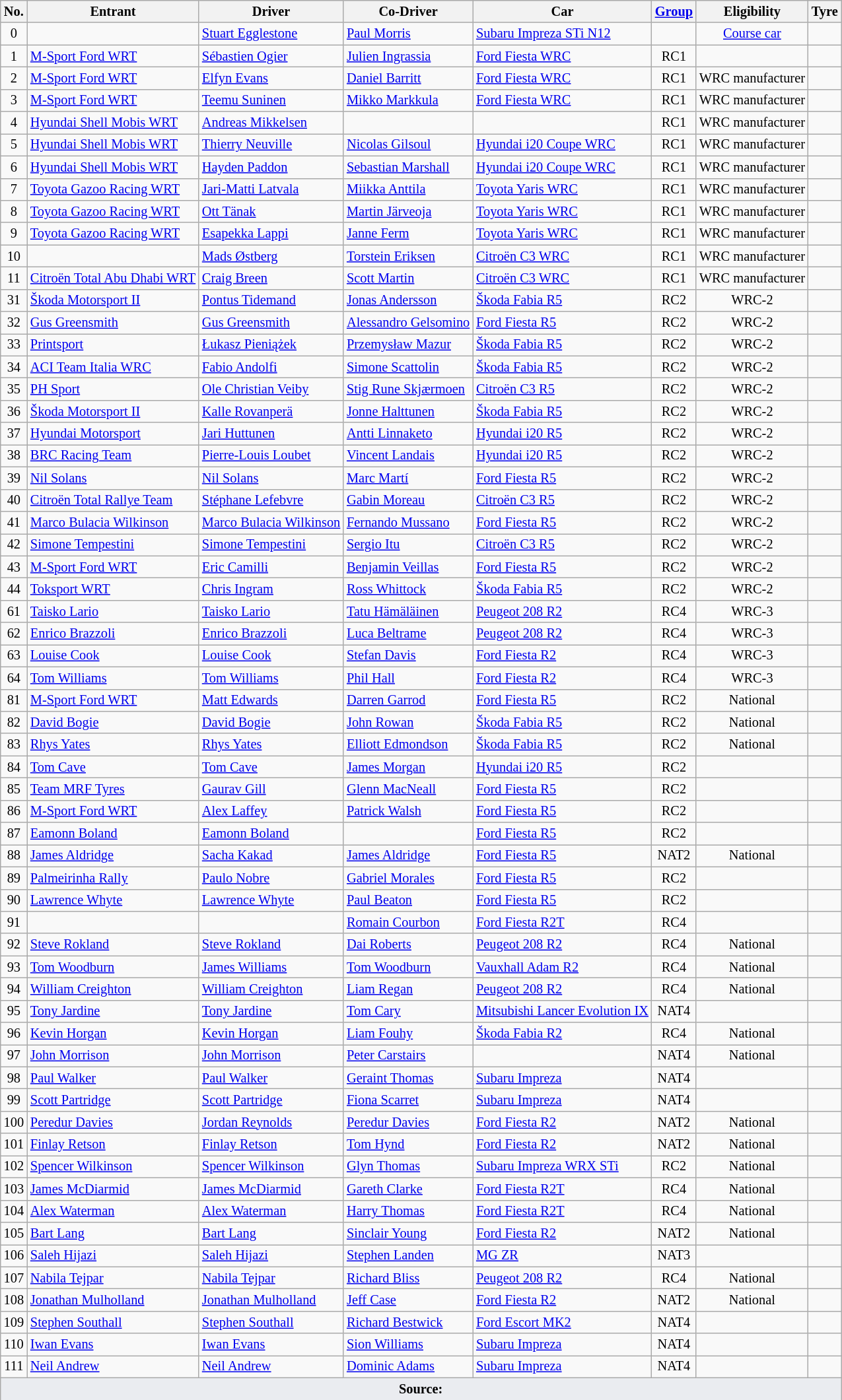<table class="wikitable" style="font-size: 85%;">
<tr>
<th>No.</th>
<th>Entrant</th>
<th>Driver</th>
<th>Co-Driver</th>
<th>Car</th>
<th><a href='#'>Group</a></th>
<th>Eligibility</th>
<th>Tyre</th>
</tr>
<tr>
<td align="center">0</td>
<td></td>
<td> <a href='#'>Stuart Egglestone</a></td>
<td> <a href='#'>Paul Morris</a></td>
<td><a href='#'>Subaru Impreza STi N12</a></td>
<td></td>
<td align="center"><a href='#'>Course car</a></td>
<td></td>
</tr>
<tr>
<td align="center">1</td>
<td> <a href='#'>M-Sport Ford WRT</a></td>
<td> <a href='#'>Sébastien Ogier</a></td>
<td> <a href='#'>Julien Ingrassia</a></td>
<td><a href='#'>Ford Fiesta WRC</a></td>
<td align="center">RC1</td>
<td align="center"></td>
<td align="center"></td>
</tr>
<tr>
<td align="center">2</td>
<td> <a href='#'>M-Sport Ford WRT</a></td>
<td> <a href='#'>Elfyn Evans</a></td>
<td> <a href='#'>Daniel Barritt</a></td>
<td><a href='#'>Ford Fiesta WRC</a></td>
<td align="center">RC1</td>
<td align="center">WRC manufacturer</td>
<td align="center"></td>
</tr>
<tr>
<td align="center">3</td>
<td> <a href='#'>M-Sport Ford WRT</a></td>
<td> <a href='#'>Teemu Suninen</a></td>
<td> <a href='#'>Mikko Markkula</a></td>
<td><a href='#'>Ford Fiesta WRC</a></td>
<td align="center">RC1</td>
<td align="center">WRC manufacturer</td>
<td align="center"></td>
</tr>
<tr>
<td align="center">4</td>
<td> <a href='#'>Hyundai Shell Mobis WRT</a></td>
<td> <a href='#'>Andreas Mikkelsen</a></td>
<td></td>
<td></td>
<td align="center">RC1</td>
<td align="center">WRC manufacturer</td>
<td align="center"></td>
</tr>
<tr>
<td align="center">5</td>
<td> <a href='#'>Hyundai Shell Mobis WRT</a></td>
<td> <a href='#'>Thierry Neuville</a></td>
<td> <a href='#'>Nicolas Gilsoul</a></td>
<td><a href='#'>Hyundai i20 Coupe WRC</a></td>
<td align="center">RC1</td>
<td align="center">WRC manufacturer</td>
<td align="center"></td>
</tr>
<tr>
<td align="center">6</td>
<td> <a href='#'>Hyundai Shell Mobis WRT</a></td>
<td> <a href='#'>Hayden Paddon</a></td>
<td> <a href='#'>Sebastian Marshall</a></td>
<td><a href='#'>Hyundai i20 Coupe WRC</a></td>
<td align="center">RC1</td>
<td align="center">WRC manufacturer</td>
<td align="center"></td>
</tr>
<tr>
<td align="center">7</td>
<td> <a href='#'>Toyota Gazoo Racing WRT</a></td>
<td> <a href='#'>Jari-Matti Latvala</a></td>
<td> <a href='#'>Miikka Anttila</a></td>
<td><a href='#'>Toyota Yaris WRC</a></td>
<td align="center">RC1</td>
<td align="center">WRC manufacturer</td>
<td align="center"></td>
</tr>
<tr>
<td align="center">8</td>
<td> <a href='#'>Toyota Gazoo Racing WRT</a></td>
<td> <a href='#'>Ott Tänak</a></td>
<td> <a href='#'>Martin Järveoja</a></td>
<td><a href='#'>Toyota Yaris WRC</a></td>
<td align="center">RC1</td>
<td align="center">WRC manufacturer</td>
<td align="center"></td>
</tr>
<tr>
<td align="center">9</td>
<td> <a href='#'>Toyota Gazoo Racing WRT</a></td>
<td> <a href='#'>Esapekka Lappi</a></td>
<td> <a href='#'>Janne Ferm</a></td>
<td><a href='#'>Toyota Yaris WRC</a></td>
<td align="center">RC1</td>
<td align="center">WRC manufacturer</td>
<td align="center"></td>
</tr>
<tr>
<td align="center">10</td>
<td></td>
<td> <a href='#'>Mads Østberg</a></td>
<td> <a href='#'>Torstein Eriksen</a></td>
<td><a href='#'>Citroën C3 WRC</a></td>
<td align="center">RC1</td>
<td align="center">WRC manufacturer</td>
<td align="center"></td>
</tr>
<tr>
<td align="center">11</td>
<td> <a href='#'>Citroën Total Abu Dhabi WRT</a></td>
<td> <a href='#'>Craig Breen</a></td>
<td> <a href='#'>Scott Martin</a></td>
<td><a href='#'>Citroën C3 WRC</a></td>
<td align="center">RC1</td>
<td align="center">WRC manufacturer</td>
<td align="center"></td>
</tr>
<tr>
<td align="center">31</td>
<td> <a href='#'>Škoda Motorsport II</a></td>
<td> <a href='#'>Pontus Tidemand</a></td>
<td> <a href='#'>Jonas Andersson</a></td>
<td><a href='#'>Škoda Fabia R5</a></td>
<td align="center">RC2</td>
<td align="center">WRC-2</td>
<td align="center"></td>
</tr>
<tr>
<td align="center">32</td>
<td> <a href='#'>Gus Greensmith</a></td>
<td> <a href='#'>Gus Greensmith</a></td>
<td> <a href='#'>Alessandro Gelsomino</a></td>
<td><a href='#'>Ford Fiesta R5</a></td>
<td align="center">RC2</td>
<td align="center">WRC-2</td>
<td align="center"></td>
</tr>
<tr>
<td align="center">33</td>
<td> <a href='#'>Printsport</a></td>
<td> <a href='#'>Łukasz Pieniążek</a></td>
<td> <a href='#'>Przemysław Mazur</a></td>
<td><a href='#'>Škoda Fabia R5</a></td>
<td align="center">RC2</td>
<td align="center">WRC-2</td>
<td align="center"></td>
</tr>
<tr>
<td align="center">34</td>
<td> <a href='#'>ACI Team Italia WRC</a></td>
<td> <a href='#'>Fabio Andolfi</a></td>
<td> <a href='#'>Simone Scattolin</a></td>
<td><a href='#'>Škoda Fabia R5</a></td>
<td align="center">RC2</td>
<td align="center">WRC-2</td>
<td align="center"></td>
</tr>
<tr>
<td align="center">35</td>
<td> <a href='#'>PH Sport</a></td>
<td> <a href='#'>Ole Christian Veiby</a></td>
<td> <a href='#'>Stig Rune Skjærmoen</a></td>
<td><a href='#'>Citroën C3 R5</a></td>
<td align="center">RC2</td>
<td align="center">WRC-2</td>
<td align="center"></td>
</tr>
<tr>
<td align="center">36</td>
<td> <a href='#'>Škoda Motorsport II</a></td>
<td> <a href='#'>Kalle Rovanperä</a></td>
<td> <a href='#'>Jonne Halttunen</a></td>
<td><a href='#'>Škoda Fabia R5</a></td>
<td align="center">RC2</td>
<td align="center">WRC-2</td>
<td align="center"></td>
</tr>
<tr>
<td align="center">37</td>
<td> <a href='#'>Hyundai Motorsport</a></td>
<td> <a href='#'>Jari Huttunen</a></td>
<td> <a href='#'>Antti Linnaketo</a></td>
<td><a href='#'>Hyundai i20 R5</a></td>
<td align="center">RC2</td>
<td align="center">WRC-2</td>
<td align="center"></td>
</tr>
<tr>
<td align="center">38</td>
<td> <a href='#'>BRC Racing Team</a></td>
<td> <a href='#'>Pierre-Louis Loubet</a></td>
<td> <a href='#'>Vincent Landais</a></td>
<td><a href='#'>Hyundai i20 R5</a></td>
<td align="center">RC2</td>
<td align="center">WRC-2</td>
<td align="center"></td>
</tr>
<tr>
<td align="center">39</td>
<td> <a href='#'>Nil Solans</a></td>
<td> <a href='#'>Nil Solans</a></td>
<td> <a href='#'>Marc Martí</a></td>
<td><a href='#'>Ford Fiesta R5</a></td>
<td align="center">RC2</td>
<td align="center">WRC-2</td>
<td align="center"></td>
</tr>
<tr>
<td align="center">40</td>
<td> <a href='#'>Citroën Total Rallye Team</a></td>
<td> <a href='#'>Stéphane Lefebvre</a></td>
<td> <a href='#'>Gabin Moreau</a></td>
<td><a href='#'>Citroën C3 R5</a></td>
<td align="center">RC2</td>
<td align="center">WRC-2</td>
<td align="center"></td>
</tr>
<tr>
<td align="center">41</td>
<td> <a href='#'>Marco Bulacia Wilkinson</a></td>
<td> <a href='#'>Marco Bulacia Wilkinson</a></td>
<td> <a href='#'>Fernando Mussano</a></td>
<td><a href='#'>Ford Fiesta R5</a></td>
<td align="center">RC2</td>
<td align="center">WRC-2</td>
<td align="center"></td>
</tr>
<tr>
<td align="center">42</td>
<td> <a href='#'>Simone Tempestini</a></td>
<td> <a href='#'>Simone Tempestini</a></td>
<td> <a href='#'>Sergio Itu</a></td>
<td><a href='#'>Citroën C3 R5</a></td>
<td align="center">RC2</td>
<td align="center">WRC-2</td>
<td align="center"></td>
</tr>
<tr>
<td align="center">43</td>
<td> <a href='#'>M-Sport Ford WRT</a></td>
<td> <a href='#'>Eric Camilli</a></td>
<td> <a href='#'>Benjamin Veillas</a></td>
<td><a href='#'>Ford Fiesta R5</a></td>
<td align="center">RC2</td>
<td align="center">WRC-2</td>
<td align="center"></td>
</tr>
<tr>
<td align="center">44</td>
<td> <a href='#'>Toksport WRT</a></td>
<td> <a href='#'>Chris Ingram</a></td>
<td> <a href='#'>Ross Whittock</a></td>
<td><a href='#'>Škoda Fabia R5</a></td>
<td align="center">RC2</td>
<td align="center">WRC-2</td>
<td align="center"></td>
</tr>
<tr>
<td align="center">61</td>
<td> <a href='#'>Taisko Lario</a></td>
<td> <a href='#'>Taisko Lario</a></td>
<td> <a href='#'>Tatu Hämäläinen</a></td>
<td><a href='#'>Peugeot 208 R2</a></td>
<td align="center">RC4</td>
<td align="center">WRC-3</td>
<td align="center"></td>
</tr>
<tr>
<td align="center">62</td>
<td> <a href='#'>Enrico Brazzoli</a></td>
<td> <a href='#'>Enrico Brazzoli</a></td>
<td> <a href='#'>Luca Beltrame</a></td>
<td><a href='#'>Peugeot 208 R2</a></td>
<td align="center">RC4</td>
<td align="center">WRC-3</td>
<td align="center"></td>
</tr>
<tr>
<td align="center">63</td>
<td> <a href='#'>Louise Cook</a></td>
<td> <a href='#'>Louise Cook</a></td>
<td> <a href='#'>Stefan Davis</a></td>
<td><a href='#'>Ford Fiesta R2</a></td>
<td align="center">RC4</td>
<td align="center">WRC-3</td>
<td align="center"></td>
</tr>
<tr>
<td align="center">64</td>
<td> <a href='#'>Tom Williams</a></td>
<td> <a href='#'>Tom Williams</a></td>
<td> <a href='#'>Phil Hall</a></td>
<td><a href='#'>Ford Fiesta R2</a></td>
<td align="center">RC4</td>
<td align="center">WRC-3</td>
<td align="center"></td>
</tr>
<tr>
<td align="center">81</td>
<td> <a href='#'>M-Sport Ford WRT</a></td>
<td> <a href='#'>Matt Edwards</a></td>
<td> <a href='#'>Darren Garrod</a></td>
<td><a href='#'>Ford Fiesta R5</a></td>
<td align="center">RC2</td>
<td align="center">National</td>
<td align="center"></td>
</tr>
<tr>
<td align="center">82</td>
<td> <a href='#'>David Bogie</a></td>
<td> <a href='#'>David Bogie</a></td>
<td> <a href='#'>John Rowan</a></td>
<td><a href='#'>Škoda Fabia R5</a></td>
<td align="center">RC2</td>
<td align="center">National</td>
<td align="center"></td>
</tr>
<tr>
<td align="center">83</td>
<td> <a href='#'>Rhys Yates</a></td>
<td> <a href='#'>Rhys Yates</a></td>
<td> <a href='#'>Elliott Edmondson</a></td>
<td><a href='#'>Škoda Fabia R5</a></td>
<td align="center">RC2</td>
<td align="center">National</td>
<td align="center"></td>
</tr>
<tr>
<td align="center">84</td>
<td> <a href='#'>Tom Cave</a></td>
<td> <a href='#'>Tom Cave</a></td>
<td> <a href='#'>James Morgan</a></td>
<td><a href='#'>Hyundai i20 R5</a></td>
<td align="center">RC2</td>
<td></td>
<td align="center"></td>
</tr>
<tr>
<td align="center">85</td>
<td> <a href='#'>Team MRF Tyres</a></td>
<td> <a href='#'>Gaurav Gill</a></td>
<td> <a href='#'>Glenn MacNeall</a></td>
<td><a href='#'>Ford Fiesta R5</a></td>
<td align="center">RC2</td>
<td></td>
<td align="center"></td>
</tr>
<tr>
<td align="center">86</td>
<td> <a href='#'>M-Sport Ford WRT</a></td>
<td> <a href='#'>Alex Laffey</a></td>
<td> <a href='#'>Patrick Walsh</a></td>
<td><a href='#'>Ford Fiesta R5</a></td>
<td align="center">RC2</td>
<td></td>
<td align="center"></td>
</tr>
<tr>
<td align="center">87</td>
<td> <a href='#'>Eamonn Boland</a></td>
<td> <a href='#'>Eamonn Boland</a></td>
<td></td>
<td><a href='#'>Ford Fiesta R5</a></td>
<td align="center">RC2</td>
<td></td>
<td align="center"></td>
</tr>
<tr>
<td align="center">88</td>
<td> <a href='#'>James Aldridge</a></td>
<td> <a href='#'>Sacha Kakad</a></td>
<td> <a href='#'>James Aldridge</a></td>
<td><a href='#'>Ford Fiesta R5</a></td>
<td align="center">NAT2</td>
<td align="center">National</td>
<td align="center"></td>
</tr>
<tr>
<td align="center">89</td>
<td> <a href='#'>Palmeirinha Rally</a></td>
<td> <a href='#'>Paulo Nobre</a></td>
<td> <a href='#'>Gabriel Morales</a></td>
<td><a href='#'>Ford Fiesta R5</a></td>
<td align="center">RC2</td>
<td></td>
<td align="center"></td>
</tr>
<tr>
<td align="center">90</td>
<td> <a href='#'>Lawrence Whyte</a></td>
<td> <a href='#'>Lawrence Whyte</a></td>
<td> <a href='#'>Paul Beaton</a></td>
<td><a href='#'>Ford Fiesta R5</a></td>
<td align="center">RC2</td>
<td></td>
<td align="center"></td>
</tr>
<tr>
<td align="center">91</td>
<td></td>
<td></td>
<td> <a href='#'>Romain Courbon</a></td>
<td><a href='#'>Ford Fiesta R2T</a></td>
<td align="center">RC4</td>
<td></td>
<td align="center"></td>
</tr>
<tr>
<td align="center">92</td>
<td> <a href='#'>Steve Rokland</a></td>
<td> <a href='#'>Steve Rokland</a></td>
<td> <a href='#'>Dai Roberts</a></td>
<td><a href='#'>Peugeot 208 R2</a></td>
<td align="center">RC4</td>
<td align="center">National</td>
<td align="center"></td>
</tr>
<tr>
<td align="center">93</td>
<td> <a href='#'>Tom Woodburn</a></td>
<td> <a href='#'>James Williams</a></td>
<td> <a href='#'>Tom Woodburn</a></td>
<td><a href='#'>Vauxhall Adam R2</a></td>
<td align="center">RC4</td>
<td align="center">National</td>
<td align="center"></td>
</tr>
<tr>
<td align="center">94</td>
<td> <a href='#'>William Creighton</a></td>
<td> <a href='#'>William Creighton</a></td>
<td> <a href='#'>Liam Regan</a></td>
<td><a href='#'>Peugeot 208 R2</a></td>
<td align="center">RC4</td>
<td align="center">National</td>
<td align="center"></td>
</tr>
<tr>
<td align="center">95</td>
<td> <a href='#'>Tony Jardine</a></td>
<td> <a href='#'>Tony Jardine</a></td>
<td> <a href='#'>Tom Cary</a></td>
<td><a href='#'>Mitsubishi Lancer Evolution IX</a></td>
<td align="center">NAT4</td>
<td></td>
<td align="center"></td>
</tr>
<tr>
<td align="center">96</td>
<td> <a href='#'>Kevin Horgan</a></td>
<td> <a href='#'>Kevin Horgan</a></td>
<td> <a href='#'>Liam Fouhy</a></td>
<td><a href='#'>Škoda Fabia R2</a></td>
<td align="center">RC4</td>
<td align="center">National</td>
<td align="center"></td>
</tr>
<tr>
<td align="center">97</td>
<td> <a href='#'>John Morrison</a></td>
<td> <a href='#'>John Morrison</a></td>
<td> <a href='#'>Peter Carstairs</a></td>
<td></td>
<td align="center">NAT4</td>
<td align="center">National</td>
<td align="center"></td>
</tr>
<tr>
<td align="center">98</td>
<td> <a href='#'>Paul Walker</a></td>
<td> <a href='#'>Paul Walker</a></td>
<td> <a href='#'>Geraint Thomas</a></td>
<td><a href='#'>Subaru Impreza</a></td>
<td align="center">NAT4</td>
<td></td>
<td align="center"></td>
</tr>
<tr>
<td align="center">99</td>
<td> <a href='#'>Scott Partridge</a></td>
<td> <a href='#'>Scott Partridge</a></td>
<td> <a href='#'>Fiona Scarret</a></td>
<td><a href='#'>Subaru Impreza</a></td>
<td align="center">NAT4</td>
<td></td>
<td align="center"></td>
</tr>
<tr>
<td align="center">100</td>
<td> <a href='#'>Peredur Davies</a></td>
<td> <a href='#'>Jordan Reynolds</a></td>
<td> <a href='#'>Peredur Davies</a></td>
<td><a href='#'>Ford Fiesta R2</a></td>
<td align="center">NAT2</td>
<td align="center">National</td>
<td align="center"></td>
</tr>
<tr>
<td align="center">101</td>
<td> <a href='#'>Finlay Retson</a></td>
<td> <a href='#'>Finlay Retson</a></td>
<td> <a href='#'>Tom Hynd</a></td>
<td><a href='#'>Ford Fiesta R2</a></td>
<td align="center">NAT2</td>
<td align="center">National</td>
<td align="center"></td>
</tr>
<tr>
<td align="center">102</td>
<td> <a href='#'>Spencer Wilkinson</a></td>
<td> <a href='#'>Spencer Wilkinson</a></td>
<td> <a href='#'>Glyn Thomas</a></td>
<td><a href='#'>Subaru Impreza WRX STi</a></td>
<td align="center">RC2</td>
<td align="center">National</td>
<td align="center"></td>
</tr>
<tr>
<td align="center">103</td>
<td> <a href='#'>James McDiarmid</a></td>
<td> <a href='#'>James McDiarmid</a></td>
<td> <a href='#'>Gareth Clarke</a></td>
<td><a href='#'>Ford Fiesta R2T</a></td>
<td align="center">RC4</td>
<td align="center">National</td>
<td align="center"></td>
</tr>
<tr>
<td align="center">104</td>
<td> <a href='#'>Alex Waterman</a></td>
<td> <a href='#'>Alex Waterman</a></td>
<td> <a href='#'>Harry Thomas</a></td>
<td><a href='#'>Ford Fiesta R2T</a></td>
<td align="center">RC4</td>
<td align="center">National</td>
<td align="center"></td>
</tr>
<tr>
<td align="center">105</td>
<td> <a href='#'>Bart Lang</a></td>
<td> <a href='#'>Bart Lang</a></td>
<td> <a href='#'>Sinclair Young</a></td>
<td><a href='#'>Ford Fiesta R2</a></td>
<td align="center">NAT2</td>
<td align="center">National</td>
<td align="center"></td>
</tr>
<tr>
<td align="center">106</td>
<td> <a href='#'>Saleh Hijazi</a></td>
<td> <a href='#'>Saleh Hijazi</a></td>
<td> <a href='#'>Stephen Landen</a></td>
<td><a href='#'>MG ZR</a></td>
<td align="center">NAT3</td>
<td></td>
<td align="center"></td>
</tr>
<tr>
<td align="center">107</td>
<td> <a href='#'>Nabila Tejpar</a></td>
<td> <a href='#'>Nabila Tejpar</a></td>
<td> <a href='#'>Richard Bliss</a></td>
<td><a href='#'>Peugeot 208 R2</a></td>
<td align="center">RC4</td>
<td align="center">National</td>
<td align="center"></td>
</tr>
<tr>
<td align="center">108</td>
<td> <a href='#'>Jonathan Mulholland</a></td>
<td> <a href='#'>Jonathan Mulholland</a></td>
<td> <a href='#'>Jeff Case</a></td>
<td><a href='#'>Ford Fiesta R2</a></td>
<td align="center">NAT2</td>
<td align="center">National</td>
<td align="center"></td>
</tr>
<tr>
<td align="center">109</td>
<td> <a href='#'>Stephen Southall</a></td>
<td> <a href='#'>Stephen Southall</a></td>
<td> <a href='#'>Richard Bestwick</a></td>
<td><a href='#'>Ford Escort MK2</a></td>
<td align="center">NAT4</td>
<td></td>
<td align="center"></td>
</tr>
<tr>
<td align="center">110</td>
<td> <a href='#'>Iwan Evans</a></td>
<td> <a href='#'>Iwan Evans</a></td>
<td> <a href='#'>Sion Williams</a></td>
<td><a href='#'>Subaru Impreza</a></td>
<td align="center">NAT4</td>
<td></td>
<td align="center"></td>
</tr>
<tr>
<td align="center">111</td>
<td> <a href='#'>Neil Andrew</a></td>
<td> <a href='#'>Neil Andrew</a></td>
<td> <a href='#'>Dominic Adams</a></td>
<td><a href='#'>Subaru Impreza</a></td>
<td align="center">NAT4</td>
<td></td>
<td align="center"></td>
</tr>
<tr>
<td colspan="8" style="background-color:#EAECF0; text-align:center"><strong>Source:</strong></td>
</tr>
</table>
